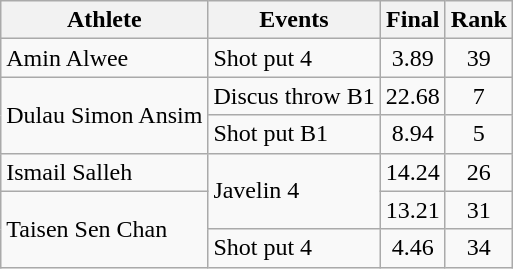<table class="wikitable">
<tr>
<th>Athlete</th>
<th>Events</th>
<th>Final</th>
<th>Rank</th>
</tr>
<tr>
<td>Amin Alwee</td>
<td>Shot put 4</td>
<td align="center">3.89</td>
<td align="center">39</td>
</tr>
<tr>
<td rowspan="2">Dulau Simon Ansim</td>
<td>Discus throw B1</td>
<td align="center">22.68</td>
<td align="center">7</td>
</tr>
<tr>
<td>Shot put B1</td>
<td align="center">8.94</td>
<td align="center">5</td>
</tr>
<tr>
<td>Ismail Salleh</td>
<td rowspan="2">Javelin 4</td>
<td align="center">14.24</td>
<td align="center">26</td>
</tr>
<tr>
<td rowspan="2">Taisen Sen Chan</td>
<td align="center">13.21</td>
<td align="center">31</td>
</tr>
<tr>
<td>Shot put 4</td>
<td align="center">4.46</td>
<td align="center">34</td>
</tr>
</table>
